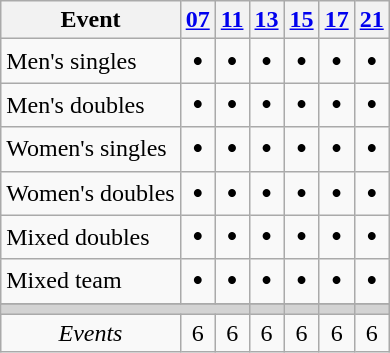<table class="wikitable" style="text-align:center">
<tr>
<th>Event</th>
<th><a href='#'>07</a></th>
<th><a href='#'>11</a></th>
<th><a href='#'>13</a></th>
<th><a href='#'>15</a></th>
<th><a href='#'>17</a></th>
<th><a href='#'>21</a></th>
</tr>
<tr>
<td align=left>Men's singles</td>
<td><big><strong>•</strong></big></td>
<td><big><strong>•</strong></big></td>
<td><big><strong>•</strong></big></td>
<td><big><strong>•</strong></big></td>
<td><big><strong>•</strong></big></td>
<td><big><strong>•</strong></big></td>
</tr>
<tr>
<td align=left>Men's doubles</td>
<td><big><strong>•</strong></big></td>
<td><big><strong>•</strong></big></td>
<td><big><strong>•</strong></big></td>
<td><big><strong>•</strong></big></td>
<td><big><strong>•</strong></big></td>
<td><big><strong>•</strong></big></td>
</tr>
<tr>
<td align=left>Women's singles</td>
<td><big><strong>•</strong></big></td>
<td><big><strong>•</strong></big></td>
<td><big><strong>•</strong></big></td>
<td><big><strong>•</strong></big></td>
<td><big><strong>•</strong></big></td>
<td><big><strong>•</strong></big></td>
</tr>
<tr>
<td align=left>Women's doubles</td>
<td><big><strong>•</strong></big></td>
<td><big><strong>•</strong></big></td>
<td><big><strong>•</strong></big></td>
<td><big><strong>•</strong></big></td>
<td><big><strong>•</strong></big></td>
<td><big><strong>•</strong></big></td>
</tr>
<tr>
<td align=left>Mixed doubles</td>
<td><big><strong>•</strong></big></td>
<td><big><strong>•</strong></big></td>
<td><big><strong>•</strong></big></td>
<td><big><strong>•</strong></big></td>
<td><big><strong>•</strong></big></td>
<td><big><strong>•</strong></big></td>
</tr>
<tr>
<td align=left>Mixed team</td>
<td><big><strong>•</strong></big></td>
<td><big><strong>•</strong></big></td>
<td><big><strong>•</strong></big></td>
<td><big><strong>•</strong></big></td>
<td><big><strong>•</strong></big></td>
<td><big><strong>•</strong></big></td>
</tr>
<tr>
</tr>
<tr bgcolor=lightgray>
<td colspan=3></td>
<td></td>
<td></td>
<td></td>
<td></td>
</tr>
<tr>
<td><em>Events</em></td>
<td>6</td>
<td>6</td>
<td>6</td>
<td>6</td>
<td>6</td>
<td>6</td>
</tr>
</table>
